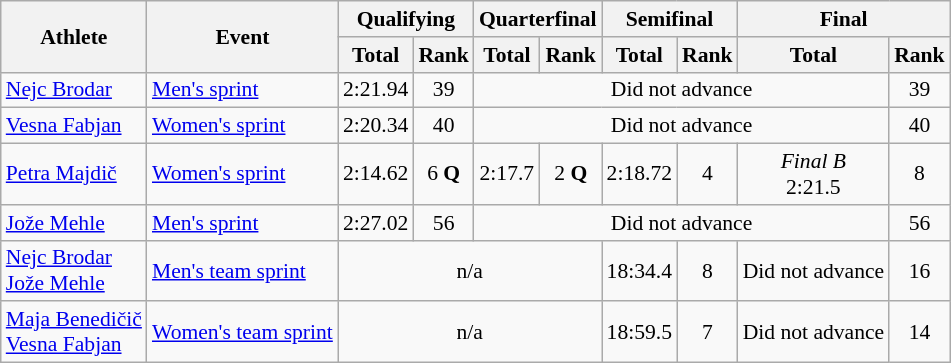<table class="wikitable" style="font-size:90%">
<tr>
<th rowspan="2">Athlete</th>
<th rowspan="2">Event</th>
<th colspan="2">Qualifying</th>
<th colspan="2">Quarterfinal</th>
<th colspan="2">Semifinal</th>
<th colspan="2">Final</th>
</tr>
<tr>
<th>Total</th>
<th>Rank</th>
<th>Total</th>
<th>Rank</th>
<th>Total</th>
<th>Rank</th>
<th>Total</th>
<th>Rank</th>
</tr>
<tr>
<td><a href='#'>Nejc Brodar</a></td>
<td><a href='#'>Men's sprint</a></td>
<td align="center">2:21.94</td>
<td align="center">39</td>
<td colspan=5 align="center">Did not advance</td>
<td align="center">39</td>
</tr>
<tr>
<td><a href='#'>Vesna Fabjan</a></td>
<td><a href='#'>Women's sprint</a></td>
<td align="center">2:20.34</td>
<td align="center">40</td>
<td colspan=5 align="center">Did not advance</td>
<td align="center">40</td>
</tr>
<tr>
<td><a href='#'>Petra Majdič</a></td>
<td><a href='#'>Women's sprint</a></td>
<td align="center">2:14.62</td>
<td align="center">6 <strong>Q</strong></td>
<td align="center">2:17.7</td>
<td align="center">2 <strong>Q</strong></td>
<td align="center">2:18.72</td>
<td align="center">4</td>
<td align="center"><em>Final B</em><br>2:21.5</td>
<td align="center">8</td>
</tr>
<tr>
<td><a href='#'>Jože Mehle</a></td>
<td><a href='#'>Men's sprint</a></td>
<td align="center">2:27.02</td>
<td align="center">56</td>
<td colspan=5 align="center">Did not advance</td>
<td align="center">56</td>
</tr>
<tr>
<td><a href='#'>Nejc Brodar</a><br><a href='#'>Jože Mehle</a></td>
<td><a href='#'>Men's team sprint</a></td>
<td colspan=4 align="center">n/a</td>
<td align="center">18:34.4</td>
<td align="center">8</td>
<td align="center">Did not advance</td>
<td align="center">16</td>
</tr>
<tr>
<td><a href='#'>Maja Benedičič</a><br><a href='#'>Vesna Fabjan</a></td>
<td><a href='#'>Women's team sprint</a></td>
<td colspan=4 align="center">n/a</td>
<td align="center">18:59.5</td>
<td align="center">7</td>
<td align="center">Did not advance</td>
<td align="center">14</td>
</tr>
</table>
